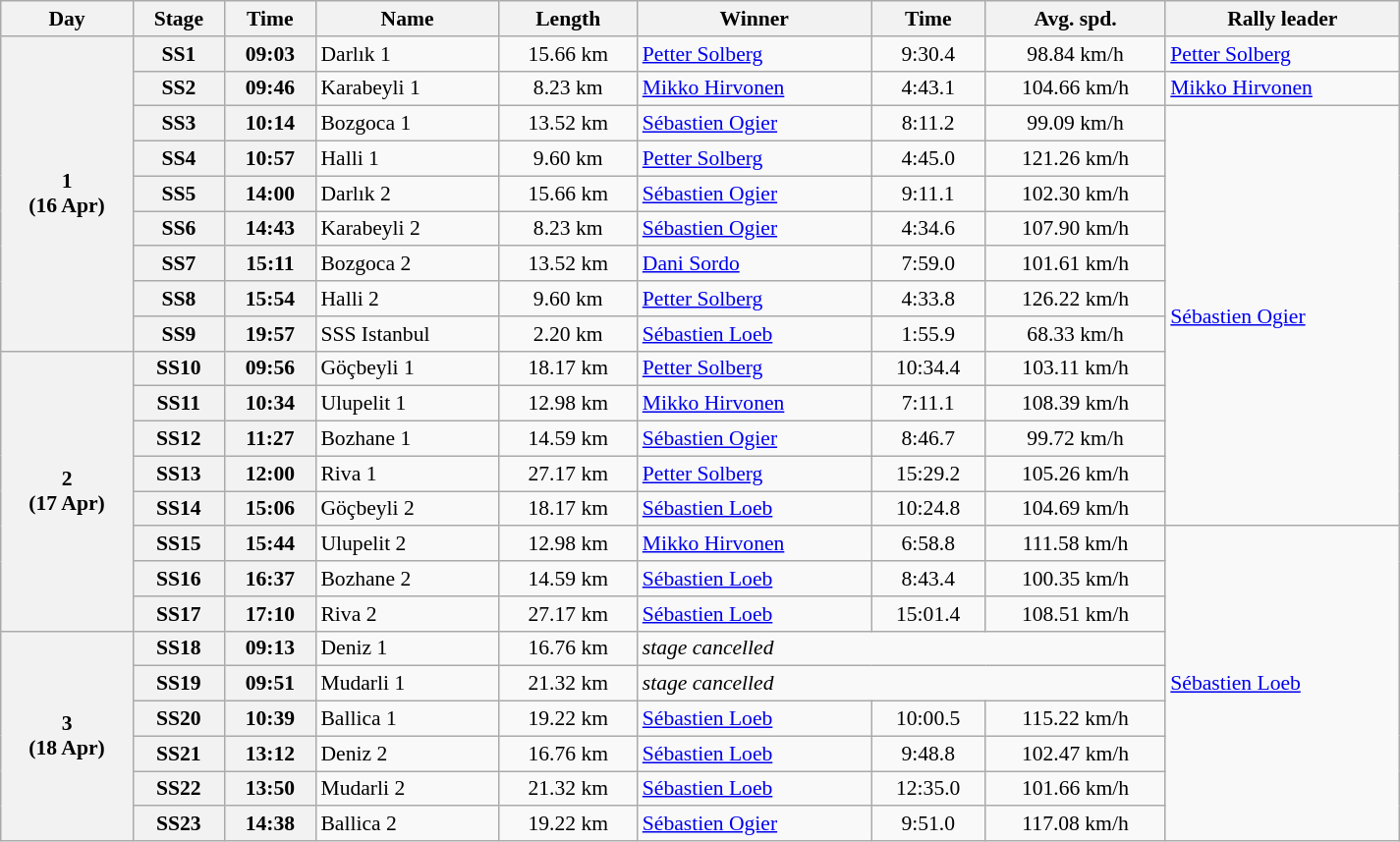<table class="wikitable" width=100% style="text-align: center; font-size: 90%; max-width: 950px;">
<tr>
<th>Day</th>
<th>Stage</th>
<th>Time</th>
<th>Name</th>
<th>Length</th>
<th>Winner</th>
<th>Time</th>
<th>Avg. spd.</th>
<th>Rally leader</th>
</tr>
<tr>
<th rowspan=9>1<br>(16 Apr)</th>
<th>SS1</th>
<th>09:03</th>
<td align=left>Darlık 1</td>
<td>15.66 km</td>
<td align=left> <a href='#'>Petter Solberg</a></td>
<td>9:30.4</td>
<td>98.84 km/h</td>
<td align=left> <a href='#'>Petter Solberg</a></td>
</tr>
<tr>
<th>SS2</th>
<th>09:46</th>
<td align=left>Karabeyli 1</td>
<td>8.23 km</td>
<td align=left> <a href='#'>Mikko Hirvonen</a></td>
<td>4:43.1</td>
<td>104.66 km/h</td>
<td align=left> <a href='#'>Mikko Hirvonen</a></td>
</tr>
<tr>
<th>SS3</th>
<th>10:14</th>
<td align=left>Bozgoca 1</td>
<td>13.52 km</td>
<td align=left> <a href='#'>Sébastien Ogier</a></td>
<td>8:11.2</td>
<td>99.09 km/h</td>
<td align=left rowspan=12> <a href='#'>Sébastien Ogier</a></td>
</tr>
<tr>
<th>SS4</th>
<th>10:57</th>
<td align=left>Halli 1</td>
<td>9.60 km</td>
<td align=left> <a href='#'>Petter Solberg</a></td>
<td>4:45.0</td>
<td>121.26 km/h</td>
</tr>
<tr>
<th>SS5</th>
<th>14:00</th>
<td align=left>Darlık 2</td>
<td>15.66 km</td>
<td align=left> <a href='#'>Sébastien Ogier</a></td>
<td>9:11.1</td>
<td>102.30 km/h</td>
</tr>
<tr>
<th>SS6</th>
<th>14:43</th>
<td align=left>Karabeyli 2</td>
<td>8.23 km</td>
<td align=left> <a href='#'>Sébastien Ogier</a></td>
<td>4:34.6</td>
<td>107.90 km/h</td>
</tr>
<tr>
<th>SS7</th>
<th>15:11</th>
<td align=left>Bozgoca 2</td>
<td>13.52 km</td>
<td align=left> <a href='#'>Dani Sordo</a></td>
<td>7:59.0</td>
<td>101.61 km/h</td>
</tr>
<tr>
<th>SS8</th>
<th>15:54</th>
<td align=left>Halli 2</td>
<td>9.60 km</td>
<td align=left> <a href='#'>Petter Solberg</a></td>
<td>4:33.8</td>
<td>126.22 km/h</td>
</tr>
<tr>
<th>SS9</th>
<th>19:57</th>
<td align=left>SSS Istanbul</td>
<td>2.20 km</td>
<td align=left> <a href='#'>Sébastien Loeb</a></td>
<td>1:55.9</td>
<td>68.33 km/h</td>
</tr>
<tr>
<th rowspan=8>2<br>(17 Apr)</th>
<th>SS10</th>
<th>09:56</th>
<td align=left>Göçbeyli 1</td>
<td>18.17 km</td>
<td align=left> <a href='#'>Petter Solberg</a></td>
<td>10:34.4</td>
<td>103.11 km/h</td>
</tr>
<tr>
<th>SS11</th>
<th>10:34</th>
<td align=left>Ulupelit 1</td>
<td>12.98 km</td>
<td align=left> <a href='#'>Mikko Hirvonen</a></td>
<td>7:11.1</td>
<td>108.39 km/h</td>
</tr>
<tr>
<th>SS12</th>
<th>11:27</th>
<td align=left>Bozhane 1</td>
<td>14.59 km</td>
<td align=left> <a href='#'>Sébastien Ogier</a></td>
<td>8:46.7</td>
<td>99.72 km/h</td>
</tr>
<tr>
<th>SS13</th>
<th>12:00</th>
<td align=left>Riva 1</td>
<td>27.17 km</td>
<td align=left> <a href='#'>Petter Solberg</a></td>
<td>15:29.2</td>
<td>105.26 km/h</td>
</tr>
<tr>
<th>SS14</th>
<th>15:06</th>
<td align=left>Göçbeyli 2</td>
<td>18.17 km</td>
<td align=left> <a href='#'>Sébastien Loeb</a></td>
<td>10:24.8</td>
<td>104.69 km/h</td>
</tr>
<tr>
<th>SS15</th>
<th>15:44</th>
<td align=left>Ulupelit 2</td>
<td>12.98 km</td>
<td align=left> <a href='#'>Mikko Hirvonen</a></td>
<td>6:58.8</td>
<td>111.58 km/h</td>
<td align=left rowspan=9> <a href='#'>Sébastien Loeb</a></td>
</tr>
<tr>
<th>SS16</th>
<th>16:37</th>
<td align=left>Bozhane 2</td>
<td>14.59 km</td>
<td align=left> <a href='#'>Sébastien Loeb</a></td>
<td>8:43.4</td>
<td>100.35 km/h</td>
</tr>
<tr>
<th>SS17</th>
<th>17:10</th>
<td align=left>Riva 2</td>
<td>27.17 km</td>
<td align=left> <a href='#'>Sébastien Loeb</a></td>
<td>15:01.4</td>
<td>108.51 km/h</td>
</tr>
<tr>
<th rowspan=6>3<br>(18 Apr)</th>
<th>SS18</th>
<th>09:13</th>
<td align=left>Deniz 1</td>
<td>16.76 km</td>
<td align=left colspan=3><em>stage cancelled</em></td>
</tr>
<tr>
<th>SS19</th>
<th>09:51</th>
<td align=left>Mudarli 1</td>
<td>21.32 km</td>
<td align=left colspan=3><em>stage cancelled</em></td>
</tr>
<tr>
<th>SS20</th>
<th>10:39</th>
<td align=left>Ballica 1</td>
<td>19.22 km</td>
<td align=left> <a href='#'>Sébastien Loeb</a></td>
<td>10:00.5</td>
<td>115.22 km/h</td>
</tr>
<tr>
<th>SS21</th>
<th>13:12</th>
<td align=left>Deniz 2</td>
<td>16.76 km</td>
<td align=left> <a href='#'>Sébastien Loeb</a></td>
<td>9:48.8</td>
<td>102.47 km/h</td>
</tr>
<tr>
<th>SS22</th>
<th>13:50</th>
<td align=left>Mudarli 2</td>
<td>21.32 km</td>
<td align=left> <a href='#'>Sébastien Loeb</a></td>
<td>12:35.0</td>
<td>101.66 km/h</td>
</tr>
<tr>
<th>SS23</th>
<th>14:38</th>
<td align=left>Ballica 2</td>
<td>19.22 km</td>
<td align=left> <a href='#'>Sébastien Ogier</a></td>
<td>9:51.0</td>
<td>117.08 km/h</td>
</tr>
</table>
